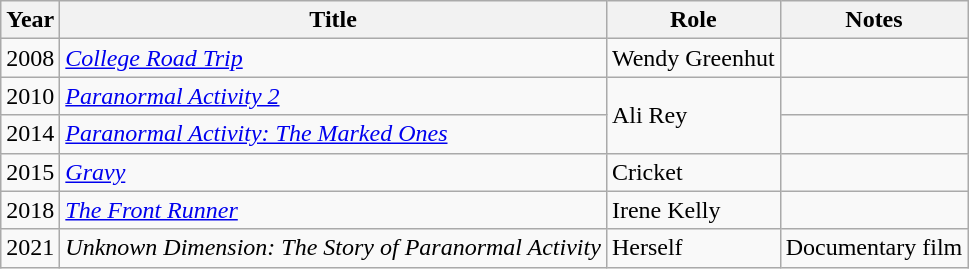<table class="wikitable sortable">
<tr>
<th>Year</th>
<th>Title</th>
<th>Role</th>
<th>Notes</th>
</tr>
<tr>
<td>2008</td>
<td><em><a href='#'>College Road Trip</a></em></td>
<td>Wendy Greenhut</td>
<td></td>
</tr>
<tr>
<td>2010</td>
<td><em><a href='#'>Paranormal Activity 2</a></em></td>
<td rowspan="2">Ali Rey</td>
<td></td>
</tr>
<tr>
<td>2014</td>
<td><em><a href='#'>Paranormal Activity: The Marked Ones</a></em></td>
<td></td>
</tr>
<tr>
<td>2015</td>
<td><em><a href='#'>Gravy</a></em></td>
<td>Cricket</td>
<td></td>
</tr>
<tr>
<td>2018</td>
<td><em><a href='#'>The Front Runner</a></em></td>
<td>Irene Kelly</td>
<td></td>
</tr>
<tr>
<td>2021</td>
<td><em>Unknown Dimension: The Story of Paranormal Activity</em></td>
<td>Herself</td>
<td>Documentary film</td>
</tr>
</table>
